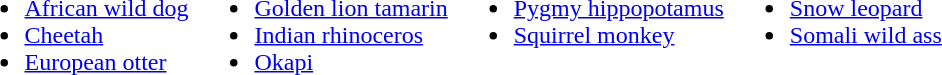<table>
<tr>
<td valign="top"><br><ul><li><a href='#'>African wild dog</a></li><li><a href='#'>Cheetah</a></li><li><a href='#'>European otter</a></li></ul></td>
<td valign="top"><br><ul><li><a href='#'>Golden lion tamarin</a></li><li><a href='#'>Indian rhinoceros</a></li><li><a href='#'>Okapi</a></li></ul></td>
<td valign="top"><br><ul><li><a href='#'>Pygmy hippopotamus</a></li><li><a href='#'>Squirrel monkey</a></li></ul></td>
<td valign="top"><br><ul><li><a href='#'>Snow leopard</a></li><li><a href='#'>Somali wild ass</a></li></ul></td>
</tr>
</table>
